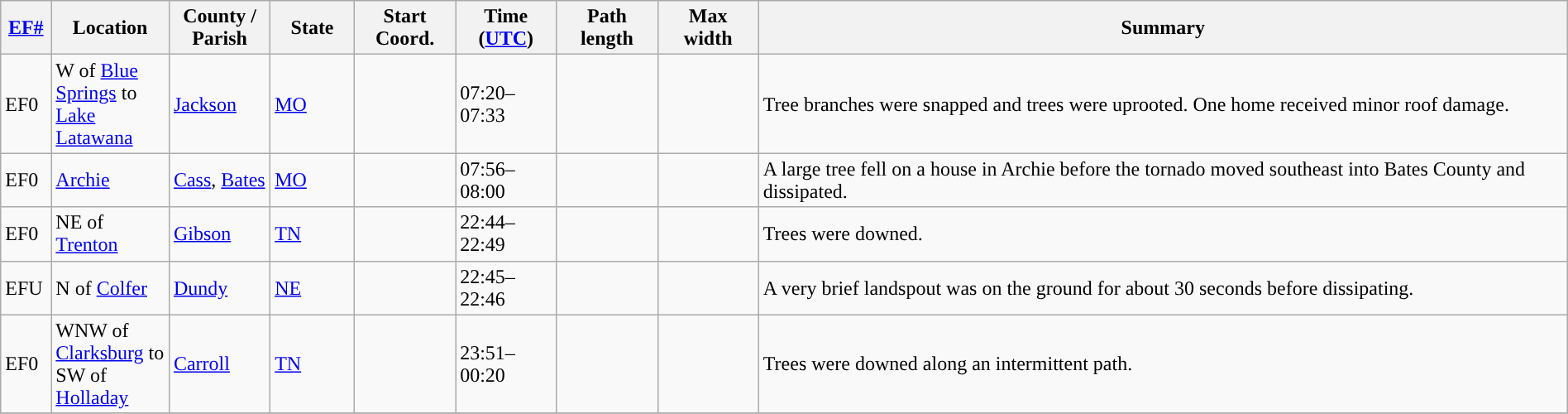<table class="wikitable sortable" style="width:100%;">
<tr>
<th scope="col"  style="width:3%; text-align:center;"><a href='#'>EF#</a></th>
<th scope="col"  style="width:7%; text-align:center;" class="unsortable">Location</th>
<th scope="col"  style="width:6%; text-align:center;" class="unsortable">County / Parish</th>
<th scope="col"  style="width:5%; text-align:center;">State</th>
<th scope="col"  style="width:6%; text-align:center;">Start Coord.</th>
<th scope="col"  style="width:6%; text-align:center;">Time (<a href='#'>UTC</a>)</th>
<th scope="col"  style="width:6%; text-align:center;">Path length</th>
<th scope="col"  style="width:6%; text-align:center;">Max width</th>
<th scope="col" class="unsortable" style="width:48%; text-align:center;">Summary</th>
</tr>
<tr>
<td>EF0</td>
<td>W of <a href='#'>Blue Springs</a> to <a href='#'>Lake Latawana</a></td>
<td><a href='#'>Jackson</a></td>
<td><a href='#'>MO</a></td>
<td></td>
<td>07:20–07:33</td>
<td></td>
<td></td>
<td>Tree branches were snapped and trees were uprooted. One home received minor roof damage.</td>
</tr>
<tr>
<td>EF0</td>
<td><a href='#'>Archie</a></td>
<td><a href='#'>Cass</a>, <a href='#'>Bates</a></td>
<td><a href='#'>MO</a></td>
<td></td>
<td>07:56–08:00</td>
<td></td>
<td></td>
<td>A large tree fell on a house in Archie before the tornado moved southeast into Bates County and dissipated.</td>
</tr>
<tr>
<td>EF0</td>
<td>NE of <a href='#'>Trenton</a></td>
<td><a href='#'>Gibson</a></td>
<td><a href='#'>TN</a></td>
<td></td>
<td>22:44–22:49</td>
<td></td>
<td></td>
<td>Trees were downed.</td>
</tr>
<tr>
<td>EFU</td>
<td>N of <a href='#'>Colfer</a></td>
<td><a href='#'>Dundy</a></td>
<td><a href='#'>NE</a></td>
<td></td>
<td>22:45–22:46</td>
<td></td>
<td></td>
<td>A very brief landspout was on the ground for about 30 seconds before dissipating.</td>
</tr>
<tr>
<td>EF0</td>
<td>WNW of <a href='#'>Clarksburg</a> to SW of <a href='#'>Holladay</a></td>
<td><a href='#'>Carroll</a></td>
<td><a href='#'>TN</a></td>
<td></td>
<td>23:51–00:20</td>
<td></td>
<td></td>
<td>Trees were downed along an intermittent path.</td>
</tr>
<tr>
</tr>
</table>
